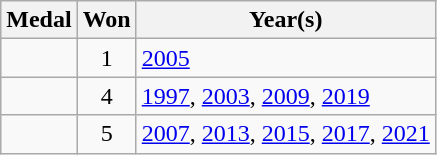<table class="wikitable" style="text-align: center">
<tr>
<th>Medal</th>
<th>Won</th>
<th>Year(s)</th>
</tr>
<tr>
<td></td>
<td>1</td>
<td align="left"><a href='#'>2005</a></td>
</tr>
<tr>
<td></td>
<td>4</td>
<td align="left"><a href='#'>1997</a>, <a href='#'>2003</a>, <a href='#'>2009</a>, <a href='#'>2019</a></td>
</tr>
<tr>
<td></td>
<td>5</td>
<td align="left"><a href='#'>2007</a>, <a href='#'>2013</a>, <a href='#'>2015</a>, <a href='#'>2017</a>, <a href='#'>2021</a></td>
</tr>
</table>
